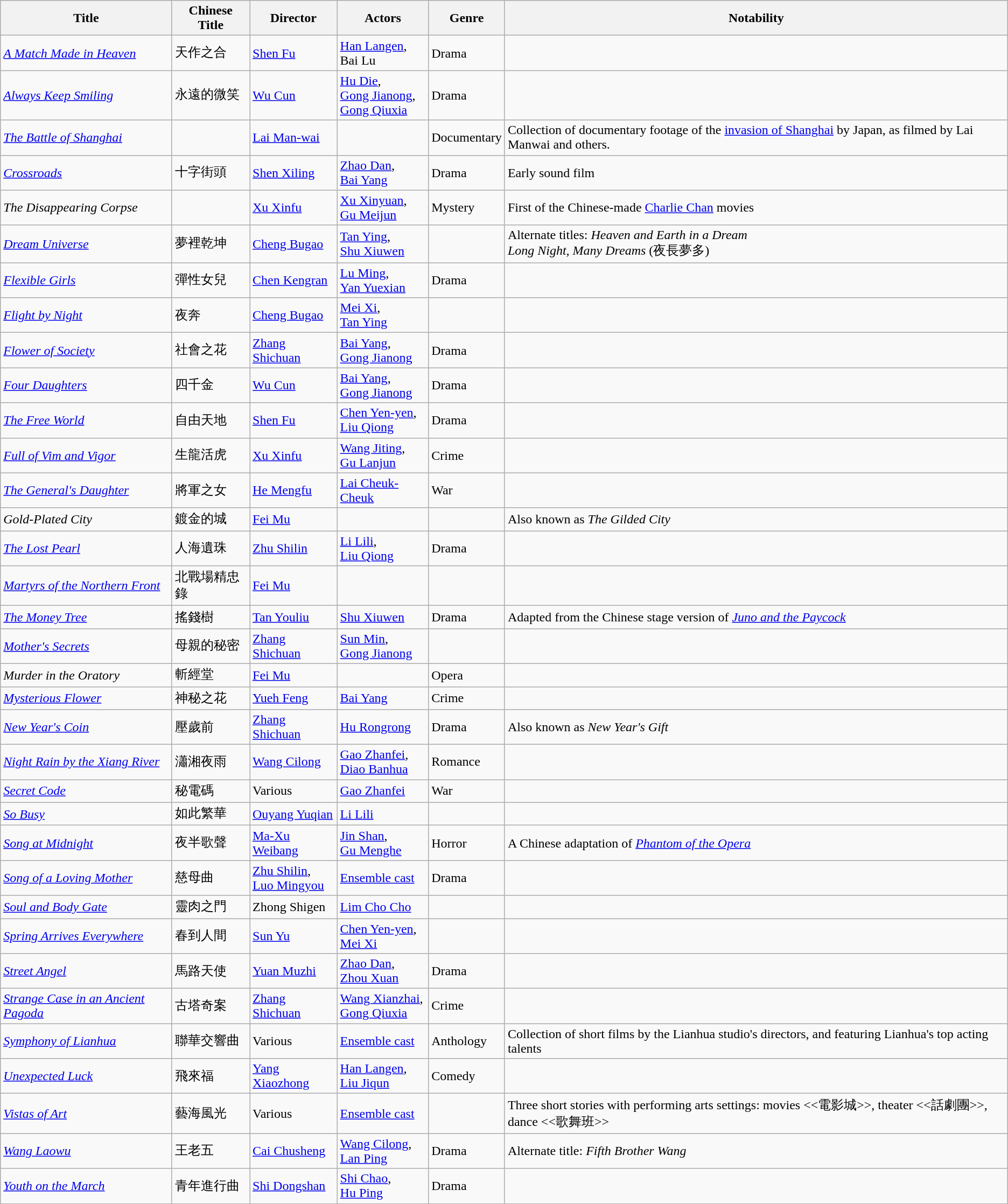<table class="wikitable">
<tr>
<th>Title</th>
<th>Chinese Title</th>
<th>Director</th>
<th>Actors</th>
<th>Genre</th>
<th>Notability</th>
</tr>
<tr>
<td><em><a href='#'>A Match Made in Heaven</a></em></td>
<td>天作之合</td>
<td><a href='#'>Shen Fu</a></td>
<td><a href='#'>Han Langen</a>,<br>Bai Lu<br></td>
<td>Drama</td>
<td></td>
</tr>
<tr>
<td><em><a href='#'>Always Keep Smiling</a></em></td>
<td>永遠的微笑</td>
<td><a href='#'>Wu Cun</a></td>
<td><a href='#'>Hu Die</a>,<br><a href='#'>Gong Jianong</a>,<br><a href='#'>Gong Qiuxia</a><br></td>
<td>Drama</td>
<td></td>
</tr>
<tr>
<td><em><a href='#'>The Battle of Shanghai</a></em></td>
<td></td>
<td><a href='#'>Lai Man-wai</a></td>
<td></td>
<td>Documentary</td>
<td>Collection of documentary footage of the <a href='#'>invasion of Shanghai</a> by Japan, as filmed by Lai Manwai and others.</td>
</tr>
<tr>
<td><em><a href='#'>Crossroads</a></em></td>
<td>十字街頭</td>
<td><a href='#'>Shen Xiling</a></td>
<td><a href='#'>Zhao Dan</a>,<br><a href='#'>Bai Yang</a></td>
<td>Drama</td>
<td>Early sound film</td>
</tr>
<tr>
<td><em>The Disappearing Corpse</em></td>
<td></td>
<td><a href='#'>Xu Xinfu</a></td>
<td><a href='#'>Xu Xinyuan</a>,<br><a href='#'>Gu Meijun</a><br></td>
<td>Mystery</td>
<td>First of the Chinese-made <a href='#'>Charlie Chan</a> movies</td>
</tr>
<tr>
<td><em><a href='#'>Dream Universe</a></em></td>
<td>夢裡乾坤</td>
<td><a href='#'>Cheng Bugao</a></td>
<td><a href='#'>Tan Ying</a>,<br><a href='#'>Shu Xiuwen</a></td>
<td></td>
<td>Alternate titles:  <em>Heaven and Earth in a Dream</em><br><em>Long Night, Many Dreams</em> (夜長夢多)</td>
</tr>
<tr>
<td><em><a href='#'>Flexible Girls</a></em></td>
<td>彈性女兒</td>
<td><a href='#'>Chen Kengran</a></td>
<td><a href='#'>Lu Ming</a>,<br><a href='#'>Yan Yuexian</a><br></td>
<td>Drama</td>
<td></td>
</tr>
<tr>
<td><em><a href='#'>Flight by Night</a></em></td>
<td>夜奔</td>
<td><a href='#'>Cheng Bugao</a></td>
<td><a href='#'>Mei Xi</a>,<br><a href='#'>Tan Ying</a><br></td>
<td></td>
<td></td>
</tr>
<tr>
<td><em><a href='#'>Flower of Society</a></em></td>
<td>社會之花</td>
<td><a href='#'>Zhang Shichuan</a></td>
<td><a href='#'>Bai Yang</a>,<br><a href='#'>Gong Jianong</a></td>
<td>Drama</td>
<td></td>
</tr>
<tr>
<td><em><a href='#'>Four Daughters</a></em></td>
<td>四千金</td>
<td><a href='#'>Wu Cun</a></td>
<td><a href='#'>Bai Yang</a>,<br><a href='#'>Gong Jianong</a></td>
<td>Drama</td>
<td></td>
</tr>
<tr>
<td><em><a href='#'>The Free World</a></em></td>
<td>自由天地</td>
<td><a href='#'>Shen Fu</a></td>
<td><a href='#'>Chen Yen-yen</a>,<br><a href='#'>Liu Qiong</a><br></td>
<td>Drama</td>
<td></td>
</tr>
<tr>
<td><em><a href='#'>Full of Vim and Vigor</a></em></td>
<td>生龍活虎</td>
<td><a href='#'>Xu Xinfu</a></td>
<td><a href='#'>Wang Jiting</a>,<br><a href='#'>Gu Lanjun</a><br></td>
<td>Crime</td>
<td></td>
</tr>
<tr>
<td><em><a href='#'>The General's Daughter</a></em></td>
<td>將軍之女</td>
<td><a href='#'>He Mengfu</a></td>
<td><a href='#'>Lai Cheuk-Cheuk</a></td>
<td>War</td>
<td></td>
</tr>
<tr>
<td><em>Gold-Plated City</em></td>
<td>鍍金的城</td>
<td><a href='#'>Fei Mu</a></td>
<td></td>
<td></td>
<td>Also known as <em>The Gilded City</em></td>
</tr>
<tr>
<td><em><a href='#'>The Lost Pearl</a></em></td>
<td>人海遺珠</td>
<td><a href='#'>Zhu Shilin</a></td>
<td><a href='#'>Li Lili</a>,<br><a href='#'>Liu Qiong</a></td>
<td>Drama</td>
<td></td>
</tr>
<tr>
<td><em><a href='#'>Martyrs of the Northern Front</a></em></td>
<td>北戰場精忠錄</td>
<td><a href='#'>Fei Mu</a></td>
<td></td>
<td></td>
<td></td>
</tr>
<tr>
<td><em><a href='#'>The Money Tree</a></em></td>
<td>搖錢樹</td>
<td><a href='#'>Tan Youliu</a></td>
<td><a href='#'>Shu Xiuwen</a></td>
<td>Drama</td>
<td>Adapted from the Chinese stage version of <em><a href='#'>Juno and the Paycock</a></em></td>
</tr>
<tr>
<td><em><a href='#'>Mother's Secrets</a></em></td>
<td>母親的秘密</td>
<td><a href='#'>Zhang Shichuan</a></td>
<td><a href='#'>Sun Min</a>,<br><a href='#'>Gong Jianong</a></td>
<td></td>
<td></td>
</tr>
<tr>
<td><em>Murder in the Oratory</em></td>
<td>斬經堂</td>
<td><a href='#'>Fei Mu</a></td>
<td></td>
<td>Opera</td>
<td></td>
</tr>
<tr>
<td><em><a href='#'>Mysterious Flower</a></em></td>
<td>神秘之花</td>
<td><a href='#'>Yueh Feng</a></td>
<td><a href='#'>Bai Yang</a></td>
<td>Crime</td>
<td></td>
</tr>
<tr>
<td><em><a href='#'>New Year's Coin</a></em></td>
<td>壓歲前</td>
<td><a href='#'>Zhang Shichuan</a></td>
<td><a href='#'>Hu Rongrong</a></td>
<td>Drama</td>
<td>Also known as <em>New Year's Gift</em></td>
</tr>
<tr>
<td><em><a href='#'>Night Rain by the Xiang River</a></em></td>
<td>瀟湘夜雨</td>
<td><a href='#'>Wang Cilong</a></td>
<td><a href='#'>Gao Zhanfei</a>,<br><a href='#'>Diao Banhua</a><br></td>
<td>Romance</td>
<td></td>
</tr>
<tr>
<td><em><a href='#'>Secret Code</a></em></td>
<td>秘電碼</td>
<td>Various</td>
<td><a href='#'>Gao Zhanfei</a></td>
<td>War</td>
<td></td>
</tr>
<tr>
<td><em><a href='#'>So Busy</a></em></td>
<td>如此繁華</td>
<td><a href='#'>Ouyang Yuqian</a></td>
<td><a href='#'>Li Lili</a></td>
<td></td>
<td></td>
</tr>
<tr>
<td><em><a href='#'>Song at Midnight</a></em></td>
<td>夜半歌聲</td>
<td><a href='#'>Ma-Xu Weibang</a></td>
<td><a href='#'>Jin Shan</a>,<br><a href='#'>Gu Menghe</a></td>
<td>Horror</td>
<td>A Chinese adaptation of <em><a href='#'>Phantom of the Opera</a></em></td>
</tr>
<tr>
<td><em><a href='#'>Song of a Loving Mother</a></em></td>
<td>慈母曲</td>
<td><a href='#'>Zhu Shilin</a>,<br><a href='#'>Luo Mingyou</a><br></td>
<td><a href='#'>Ensemble cast</a></td>
<td>Drama</td>
<td></td>
</tr>
<tr>
<td><em><a href='#'>Soul and Body Gate</a></em></td>
<td>靈肉之門</td>
<td>Zhong Shigen</td>
<td><a href='#'>Lim Cho Cho</a></td>
<td></td>
<td></td>
</tr>
<tr>
<td><em><a href='#'>Spring Arrives Everywhere</a></em></td>
<td>春到人間</td>
<td><a href='#'>Sun Yu</a></td>
<td><a href='#'>Chen Yen-yen</a>,<br><a href='#'>Mei Xi</a></td>
<td></td>
<td></td>
</tr>
<tr>
<td><em><a href='#'>Street Angel</a></em></td>
<td>馬路天使</td>
<td><a href='#'>Yuan Muzhi</a></td>
<td><a href='#'>Zhao Dan</a>,<br><a href='#'>Zhou Xuan</a></td>
<td>Drama</td>
<td></td>
</tr>
<tr>
<td><em><a href='#'>Strange Case in an Ancient Pagoda</a></em></td>
<td>古塔奇案</td>
<td><a href='#'>Zhang Shichuan</a></td>
<td><a href='#'>Wang Xianzhai</a>,<br><a href='#'>Gong Qiuxia</a></td>
<td>Crime</td>
<td></td>
</tr>
<tr>
<td><em><a href='#'>Symphony of Lianhua</a></em></td>
<td>聯華交響曲</td>
<td>Various</td>
<td><a href='#'>Ensemble cast</a></td>
<td>Anthology</td>
<td>Collection of short films by the Lianhua studio's directors, and featuring Lianhua's top acting talents</td>
</tr>
<tr>
<td><em><a href='#'>Unexpected Luck</a></em></td>
<td>飛來福</td>
<td><a href='#'>Yang Xiaozhong</a></td>
<td><a href='#'>Han Langen</a>,<br><a href='#'>Liu Jiqun</a></td>
<td>Comedy</td>
<td></td>
</tr>
<tr>
<td><em><a href='#'>Vistas of Art</a></em></td>
<td>藝海風光</td>
<td>Various</td>
<td><a href='#'>Ensemble cast</a></td>
<td></td>
<td>Three short stories with performing arts settings:  movies <<電影城>>, theater <<話劇團>>, dance <<歌舞班>></td>
</tr>
<tr>
<td><em><a href='#'>Wang Laowu</a></em></td>
<td>王老五</td>
<td><a href='#'>Cai Chusheng</a></td>
<td><a href='#'>Wang Cilong</a>,<br><a href='#'>Lan Ping</a><br></td>
<td>Drama</td>
<td>Alternate title:  <em>Fifth Brother Wang</em></td>
</tr>
<tr>
<td><em><a href='#'>Youth on the March</a></em></td>
<td>青年進行曲</td>
<td><a href='#'>Shi Dongshan</a></td>
<td><a href='#'>Shi Chao</a>,<br><a href='#'>Hu Ping</a></td>
<td>Drama</td>
<td></td>
</tr>
</table>
